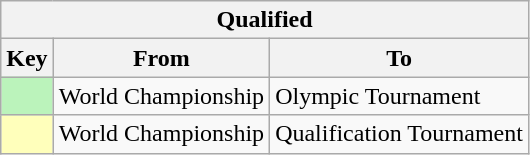<table class="wikitable">
<tr>
<th colspan=3>Qualified</th>
</tr>
<tr>
<th>Key</th>
<th>From</th>
<th>To</th>
</tr>
<tr>
<td bgcolor=#BBF3BB></td>
<td>World Championship</td>
<td>Olympic Tournament</td>
</tr>
<tr>
<td bgcolor=#FFFFBB></td>
<td>World Championship</td>
<td>Qualification Tournament</td>
</tr>
</table>
